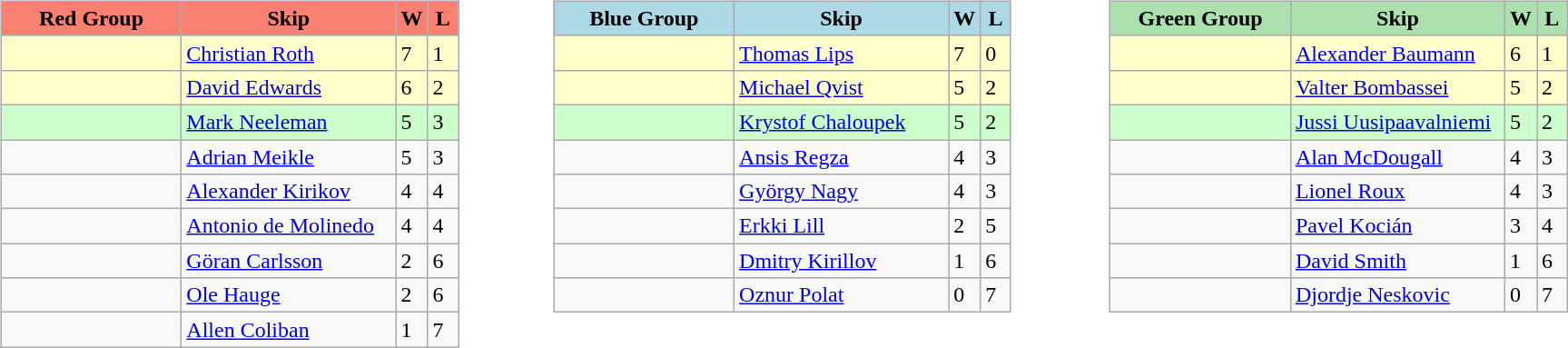<table>
<tr>
<td width=10% valign="top"><br><table class="wikitable">
<tr>
<th style="background: #FA8072;" width=125>Red Group</th>
<th style="background: #FA8072;" width=150>Skip</th>
<th style="background: #FA8072;" width=15>W</th>
<th style="background: #FA8072;" width=15>L</th>
</tr>
<tr bgcolor=#ffffcc>
<td></td>
<td><a href='#'>Christian Roth</a></td>
<td>7</td>
<td>1</td>
</tr>
<tr bgcolor=#ffffcc>
<td></td>
<td><a href='#'>David Edwards</a></td>
<td>6</td>
<td>2</td>
</tr>
<tr bgcolor=#ccffcc>
<td></td>
<td><a href='#'>Mark Neeleman</a></td>
<td>5</td>
<td>3</td>
</tr>
<tr>
<td></td>
<td><a href='#'>Adrian Meikle</a></td>
<td>5</td>
<td>3</td>
</tr>
<tr>
<td></td>
<td><a href='#'>Alexander Kirikov</a></td>
<td>4</td>
<td>4</td>
</tr>
<tr>
<td></td>
<td><a href='#'>Antonio de Molinedo</a></td>
<td>4</td>
<td>4</td>
</tr>
<tr>
<td></td>
<td><a href='#'>Göran Carlsson</a></td>
<td>2</td>
<td>6</td>
</tr>
<tr>
<td></td>
<td><a href='#'>Ole Hauge</a></td>
<td>2</td>
<td>6</td>
</tr>
<tr>
<td></td>
<td><a href='#'>Allen Coliban</a></td>
<td>1</td>
<td>7</td>
</tr>
</table>
</td>
<td width=10% valign="top"><br><table class="wikitable">
<tr>
<th style="background: #ADD8E6;" width=125>Blue Group</th>
<th style="background: #ADD8E6;" width=150>Skip</th>
<th style="background: #ADD8E6;" width=15>W</th>
<th style="background: #ADD8E6;" width=15>L</th>
</tr>
<tr bgcolor=#ffffcc>
<td></td>
<td><a href='#'>Thomas Lips</a></td>
<td>7</td>
<td>0</td>
</tr>
<tr bgcolor=#ffffcc>
<td></td>
<td><a href='#'>Michael Qvist</a></td>
<td>5</td>
<td>2</td>
</tr>
<tr bgcolor=#ccffcc>
<td></td>
<td><a href='#'>Krystof Chaloupek</a></td>
<td>5</td>
<td>2</td>
</tr>
<tr>
<td></td>
<td><a href='#'>Ansis Regza</a></td>
<td>4</td>
<td>3</td>
</tr>
<tr>
<td></td>
<td><a href='#'>György Nagy</a></td>
<td>4</td>
<td>3</td>
</tr>
<tr>
<td></td>
<td><a href='#'>Erkki Lill</a></td>
<td>2</td>
<td>5</td>
</tr>
<tr>
<td></td>
<td><a href='#'>Dmitry Kirillov</a></td>
<td>1</td>
<td>6</td>
</tr>
<tr>
<td></td>
<td><a href='#'>Oznur Polat</a></td>
<td>0</td>
<td>7</td>
</tr>
</table>
</td>
<td width=10% valign="top"><br><table class="wikitable">
<tr>
<th style="background: #ACE1AF;" width=125>Green Group</th>
<th style="background: #ACE1AF;" width=150>Skip</th>
<th style="background: #ACE1AF;" width=15>W</th>
<th style="background: #ACE1AF;" width=15>L</th>
</tr>
<tr bgcolor=#ffffcc>
<td></td>
<td><a href='#'>Alexander Baumann</a></td>
<td>6</td>
<td>1</td>
</tr>
<tr bgcolor=#ffffcc>
<td></td>
<td><a href='#'>Valter Bombassei</a></td>
<td>5</td>
<td>2</td>
</tr>
<tr bgcolor=#ccffcc>
<td></td>
<td><a href='#'>Jussi Uusipaavalniemi</a></td>
<td>5</td>
<td>2</td>
</tr>
<tr>
<td></td>
<td><a href='#'>Alan McDougall</a></td>
<td>4</td>
<td>3</td>
</tr>
<tr>
<td></td>
<td><a href='#'>Lionel Roux</a></td>
<td>4</td>
<td>3</td>
</tr>
<tr>
<td></td>
<td><a href='#'>Pavel Kocián</a></td>
<td>3</td>
<td>4</td>
</tr>
<tr>
<td></td>
<td><a href='#'>David Smith</a></td>
<td>1</td>
<td>6</td>
</tr>
<tr>
<td></td>
<td><a href='#'>Djordje Neskovic</a></td>
<td>0</td>
<td>7</td>
</tr>
</table>
</td>
</tr>
</table>
